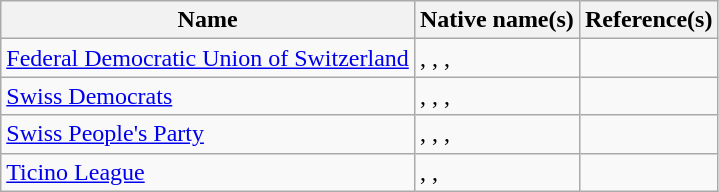<table class="wikitable">
<tr>
<th>Name</th>
<th>Native name(s)</th>
<th>Reference(s)</th>
</tr>
<tr>
<td><a href='#'>Federal Democratic Union of Switzerland</a></td>
<td>, , , </td>
<td></td>
</tr>
<tr>
<td><a href='#'>Swiss Democrats</a></td>
<td>, , , </td>
<td></td>
</tr>
<tr>
<td><a href='#'>Swiss People's Party</a></td>
<td>, , , </td>
<td></td>
</tr>
<tr>
<td><a href='#'>Ticino League</a></td>
<td>, , </td>
<td></td>
</tr>
</table>
